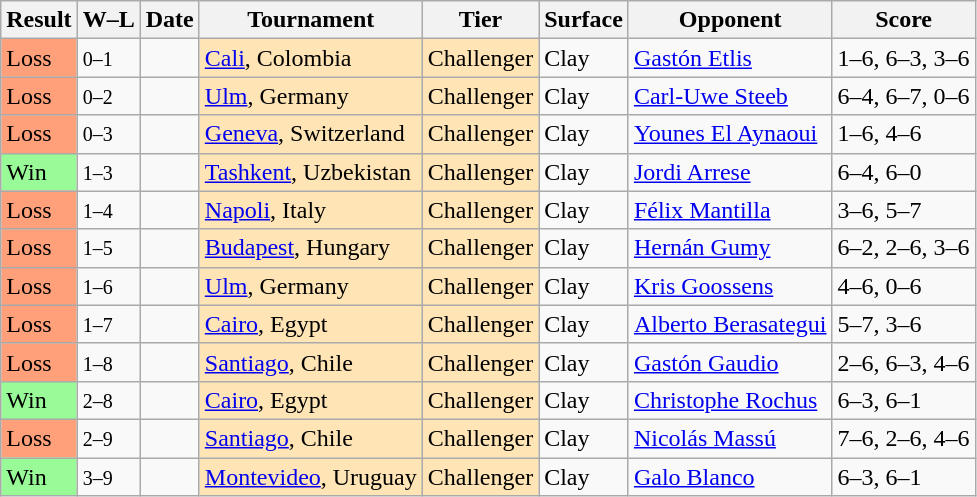<table class="sortable wikitable">
<tr>
<th>Result</th>
<th class="unsortable">W–L</th>
<th>Date</th>
<th>Tournament</th>
<th>Tier</th>
<th>Surface</th>
<th>Opponent</th>
<th class="unsortable">Score</th>
</tr>
<tr>
<td style="background:#ffa07a;">Loss</td>
<td><small>0–1</small></td>
<td></td>
<td style="background:moccasin;"><a href='#'>Cali</a>, Colombia</td>
<td style="background:moccasin;">Challenger</td>
<td>Clay</td>
<td> <a href='#'>Gastón Etlis</a></td>
<td>1–6, 6–3, 3–6</td>
</tr>
<tr>
<td style="background:#ffa07a;">Loss</td>
<td><small>0–2</small></td>
<td></td>
<td style="background:moccasin;"><a href='#'>Ulm</a>, Germany</td>
<td style="background:moccasin;">Challenger</td>
<td>Clay</td>
<td> <a href='#'>Carl-Uwe Steeb</a></td>
<td>6–4, 6–7, 0–6</td>
</tr>
<tr>
<td style="background:#ffa07a;">Loss</td>
<td><small>0–3</small></td>
<td></td>
<td style="background:moccasin;"><a href='#'>Geneva</a>, Switzerland</td>
<td style="background:moccasin;">Challenger</td>
<td>Clay</td>
<td> <a href='#'>Younes El Aynaoui</a></td>
<td>1–6, 4–6</td>
</tr>
<tr>
<td style="background:#98fb98;">Win</td>
<td><small>1–3</small></td>
<td></td>
<td style="background:moccasin;"><a href='#'>Tashkent</a>, Uzbekistan</td>
<td style="background:moccasin;">Challenger</td>
<td>Clay</td>
<td> <a href='#'>Jordi Arrese</a></td>
<td>6–4, 6–0</td>
</tr>
<tr>
<td style="background:#ffa07a;">Loss</td>
<td><small>1–4</small></td>
<td></td>
<td style="background:moccasin;"><a href='#'>Napoli</a>, Italy</td>
<td style="background:moccasin;">Challenger</td>
<td>Clay</td>
<td> <a href='#'>Félix Mantilla</a></td>
<td>3–6, 5–7</td>
</tr>
<tr>
<td style="background:#ffa07a;">Loss</td>
<td><small>1–5</small></td>
<td></td>
<td style="background:moccasin;"><a href='#'>Budapest</a>, Hungary</td>
<td style="background:moccasin;">Challenger</td>
<td>Clay</td>
<td> <a href='#'>Hernán Gumy</a></td>
<td>6–2, 2–6, 3–6</td>
</tr>
<tr>
<td style="background:#ffa07a;">Loss</td>
<td><small>1–6</small></td>
<td></td>
<td style="background:moccasin;"><a href='#'>Ulm</a>, Germany</td>
<td style="background:moccasin;">Challenger</td>
<td>Clay</td>
<td> <a href='#'>Kris Goossens</a></td>
<td>4–6, 0–6</td>
</tr>
<tr>
<td style="background:#ffa07a;">Loss</td>
<td><small>1–7</small></td>
<td></td>
<td style="background:moccasin;"><a href='#'>Cairo</a>, Egypt</td>
<td style="background:moccasin;">Challenger</td>
<td>Clay</td>
<td> <a href='#'>Alberto Berasategui</a></td>
<td>5–7, 3–6</td>
</tr>
<tr>
<td style="background:#ffa07a;">Loss</td>
<td><small>1–8</small></td>
<td></td>
<td style="background:moccasin;"><a href='#'>Santiago</a>, Chile</td>
<td style="background:moccasin;">Challenger</td>
<td>Clay</td>
<td> <a href='#'>Gastón Gaudio</a></td>
<td>2–6, 6–3, 4–6</td>
</tr>
<tr>
<td style="background:#98fb98;">Win</td>
<td><small>2–8</small></td>
<td></td>
<td style="background:moccasin;"><a href='#'>Cairo</a>, Egypt</td>
<td style="background:moccasin;">Challenger</td>
<td>Clay</td>
<td> <a href='#'>Christophe Rochus</a></td>
<td>6–3, 6–1</td>
</tr>
<tr>
<td style="background:#ffa07a;">Loss</td>
<td><small>2–9</small></td>
<td></td>
<td style="background:moccasin;"><a href='#'>Santiago</a>, Chile</td>
<td style="background:moccasin;">Challenger</td>
<td>Clay</td>
<td> <a href='#'>Nicolás Massú</a></td>
<td>7–6, 2–6, 4–6</td>
</tr>
<tr>
<td style="background:#98fb98;">Win</td>
<td><small>3–9</small></td>
<td></td>
<td style="background:moccasin;"><a href='#'>Montevideo</a>, Uruguay</td>
<td style="background:moccasin;">Challenger</td>
<td>Clay</td>
<td> <a href='#'>Galo Blanco</a></td>
<td>6–3, 6–1</td>
</tr>
</table>
